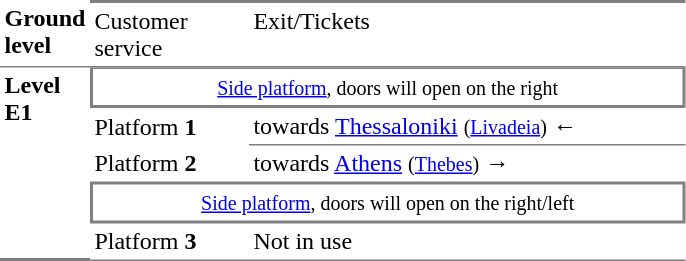<table table border=0 cellspacing=0 cellpadding=3>
<tr>
<td style="border-bottom:solid 1px gray;" width=50 valign=top><strong>Ground level</strong></td>
<td style="border-top:solid 2px gray;border-bottom:solid 1px gray;" width=100 valign=top>Customer service</td>
<td style="border-top:solid 2px gray;border-bottom:solid 1px gray;" width=285 valign=top>Exit/Tickets</td>
</tr>
<tr>
<td style="border-bottom:solid 2px gray;" rowspan=5 valign=top><strong>Level<br>Ε1</strong></td>
<td style="border-top:solid 1px gray;border-right:solid 2px gray;border-left:solid 2px gray;border-bottom:solid 2px gray;text-align:center;" colspan=2><small><a href='#'>Side platform</a>, doors will open on the right</small></td>
</tr>
<tr>
<td>Platform <span><strong>1</strong></span></td>
<td style="border-bottom:solid 1px gray;"> towards <a href='#'>Thessaloniki</a> <small>(<a href='#'>Livadeia</a>)</small> ←</td>
</tr>
<tr>
<td>Platform <span><strong>2</strong></span></td>
<td> towards <a href='#'>Athens</a> <small>(<a href='#'>Thebes</a>)</small> →</td>
</tr>
<tr>
<td style="border-top:solid 2px gray;border-right:solid 2px gray;border-left:solid 2px gray;border-bottom:solid 2px gray;text-align:center;" colspan=2><small><a href='#'>Side platform</a>, doors will open on the right/left</small></td>
</tr>
<tr>
<td style="border-bottom:solid 1px gray;">Platform <span><strong>3</strong></span></td>
<td style="border-bottom:solid 1px gray;">Not in use</td>
</tr>
</table>
